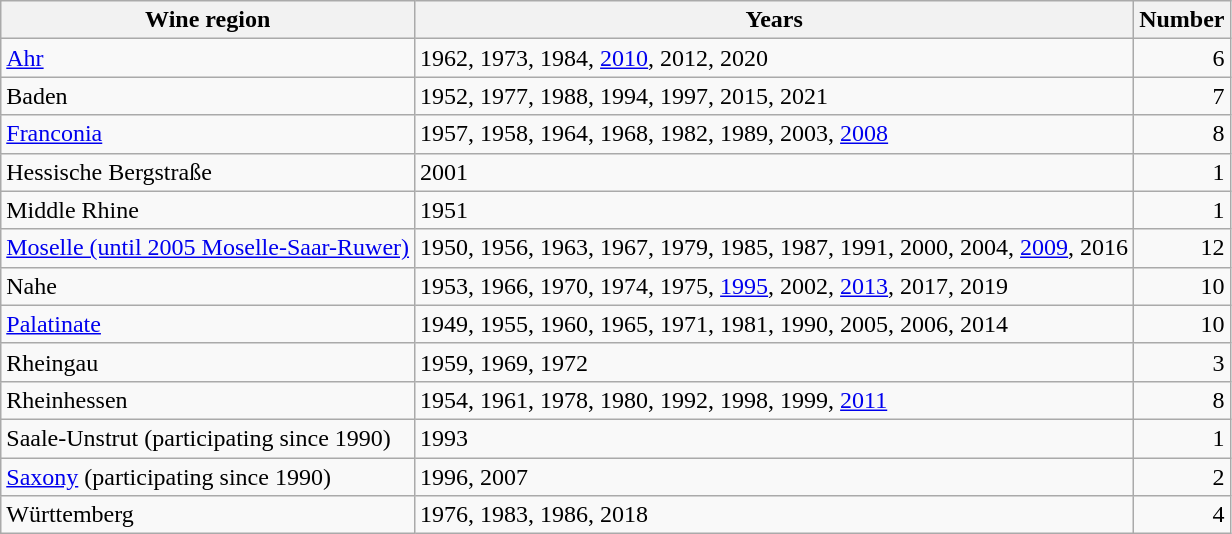<table class="wikitable sortable">
<tr class="hintergrundfarbe5">
<th>Wine region</th>
<th>Years</th>
<th>Number</th>
</tr>
<tr>
<td><a href='#'>Ahr</a></td>
<td>1962, 1973, 1984, <a href='#'>2010</a>, 2012, 2020</td>
<td align="right">6</td>
</tr>
<tr>
<td>Baden</td>
<td>1952, 1977, 1988, 1994, 1997, 2015, 2021</td>
<td align="right">7</td>
</tr>
<tr>
<td><a href='#'>Franconia</a></td>
<td>1957, 1958, 1964, 1968, 1982, 1989, 2003, <a href='#'>2008</a></td>
<td align="right">8</td>
</tr>
<tr>
<td>Hessische Bergstraße</td>
<td>2001</td>
<td align="right">1</td>
</tr>
<tr>
<td>Middle Rhine</td>
<td>1951</td>
<td align="right">1</td>
</tr>
<tr>
<td><a href='#'>Moselle (until 2005 Moselle-Saar-Ruwer)</a></td>
<td>1950, 1956, 1963, 1967, 1979, 1985, 1987, 1991, 2000, 2004, <a href='#'>2009</a>, 2016</td>
<td align="right">12</td>
</tr>
<tr>
<td>Nahe</td>
<td>1953, 1966, 1970, 1974, 1975, <a href='#'>1995</a>, 2002, <a href='#'>2013</a>, 2017, 2019</td>
<td align="right">10</td>
</tr>
<tr>
<td><a href='#'>Palatinate</a></td>
<td>1949, 1955, 1960, 1965, 1971, 1981, 1990, 2005, 2006, 2014</td>
<td align="right">10</td>
</tr>
<tr>
<td>Rheingau</td>
<td>1959, 1969, 1972</td>
<td align="right">3</td>
</tr>
<tr>
<td>Rheinhessen</td>
<td>1954, 1961, 1978, 1980, 1992, 1998, 1999, <a href='#'>2011</a></td>
<td align="right">8</td>
</tr>
<tr>
<td>Saale-Unstrut (participating since 1990)</td>
<td>1993</td>
<td align="right">1</td>
</tr>
<tr>
<td><a href='#'>Saxony</a> (participating since 1990)</td>
<td>1996, 2007</td>
<td align="right">2</td>
</tr>
<tr>
<td>Württemberg</td>
<td>1976, 1983, 1986, 2018</td>
<td align="right">4</td>
</tr>
</table>
